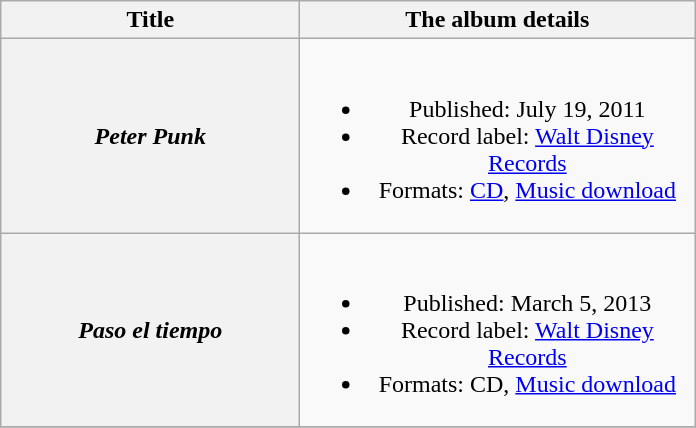<table class="wikitable plainrowheaders" style="text-align:center;">
<tr>
<th scope="col" style="width:12em;">Title</th>
<th scope="col" style="width:16em;">The album details</th>
</tr>
<tr>
<th scope="row"><em>Peter Punk</em></th>
<td><br><ul><li>Published: July 19, 2011</li><li>Record label: <a href='#'>Walt Disney Records</a></li><li>Formats: <a href='#'>CD</a>, <a href='#'>Music download</a></li></ul></td>
</tr>
<tr>
<th scope="row"><em>Paso el tiempo</em></th>
<td><br><ul><li>Published: March 5, 2013</li><li>Record label: <a href='#'>Walt Disney Records</a></li><li>Formats: CD, <a href='#'>Music download</a></li></ul></td>
</tr>
<tr>
</tr>
</table>
